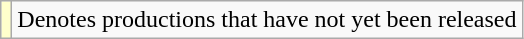<table class="wikitable">
<tr>
<td style="background:#FFFFCC;"></td>
<td>Denotes productions that have not yet been released</td>
</tr>
</table>
